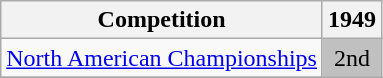<table class="wikitable">
<tr>
<th>Competition</th>
<th>1949</th>
</tr>
<tr>
<td><a href='#'>North American Championships</a></td>
<td align="center" bgcolor="silver">2nd</td>
</tr>
<tr>
</tr>
</table>
